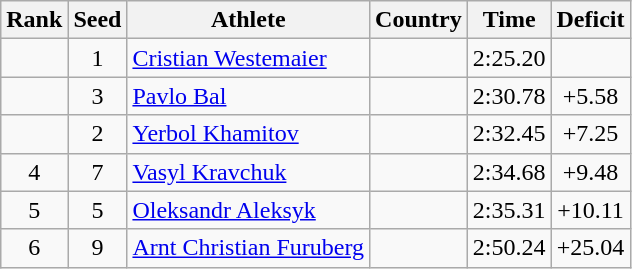<table class="wikitable sortable" style="text-align:center">
<tr>
<th>Rank</th>
<th>Seed</th>
<th>Athlete</th>
<th>Country</th>
<th>Time</th>
<th>Deficit</th>
</tr>
<tr>
<td></td>
<td>1</td>
<td align=left><a href='#'>Cristian Westemaier</a></td>
<td align=left></td>
<td>2:25.20</td>
<td></td>
</tr>
<tr>
<td></td>
<td>3</td>
<td align=left><a href='#'>Pavlo Bal</a></td>
<td align=left></td>
<td>2:30.78</td>
<td>+5.58</td>
</tr>
<tr>
<td></td>
<td>2</td>
<td align=left><a href='#'>Yerbol Khamitov</a></td>
<td align=left></td>
<td>2:32.45</td>
<td>+7.25</td>
</tr>
<tr>
<td>4</td>
<td>7</td>
<td align=left><a href='#'>Vasyl Kravchuk</a></td>
<td align=left></td>
<td>2:34.68</td>
<td>+9.48</td>
</tr>
<tr>
<td>5</td>
<td>5</td>
<td align=left><a href='#'>Oleksandr Aleksyk</a></td>
<td align=left></td>
<td>2:35.31</td>
<td>+10.11</td>
</tr>
<tr>
<td>6</td>
<td>9</td>
<td align=left><a href='#'>Arnt Christian Furuberg</a></td>
<td align=left></td>
<td>2:50.24</td>
<td>+25.04</td>
</tr>
</table>
